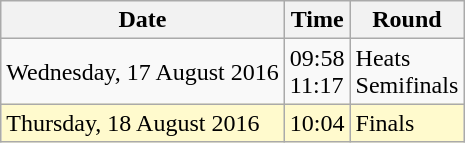<table class="wikitable">
<tr>
<th>Date</th>
<th>Time</th>
<th>Round</th>
</tr>
<tr>
<td>Wednesday, 17 August 2016</td>
<td>09:58<br>11:17</td>
<td>Heats<br>Semifinals</td>
</tr>
<tr>
<td style=background:lemonchiffon>Thursday, 18 August 2016</td>
<td style=background:lemonchiffon>10:04</td>
<td style=background:lemonchiffon>Finals</td>
</tr>
</table>
